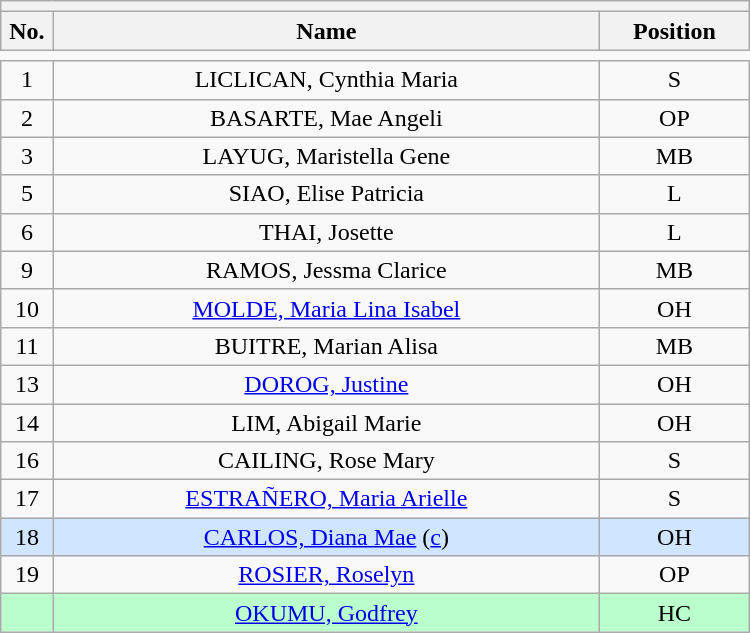<table class='wikitable mw-collapsible' style="text-align: center; width: 500px; border: none">
<tr>
<th style='text-align: left;' colspan=3></th>
</tr>
<tr>
<th style='width: 7%;'>No.</th>
<th>Name</th>
<th style='width: 20%;'>Position</th>
</tr>
<tr>
<td style='border: none;'></td>
</tr>
<tr>
<td>1</td>
<td>LICLICAN, Cynthia Maria</td>
<td>S</td>
</tr>
<tr>
<td>2</td>
<td>BASARTE, Mae Angeli</td>
<td>OP</td>
</tr>
<tr>
<td>3</td>
<td>LAYUG, Maristella Gene</td>
<td>MB</td>
</tr>
<tr>
<td>5</td>
<td>SIAO, Elise Patricia</td>
<td>L</td>
</tr>
<tr>
<td>6</td>
<td>THAI, Josette</td>
<td>L</td>
</tr>
<tr>
<td>9</td>
<td>RAMOS, Jessma Clarice</td>
<td>MB</td>
</tr>
<tr>
<td>10</td>
<td><a href='#'>MOLDE, Maria Lina Isabel</a></td>
<td>OH</td>
</tr>
<tr>
<td>11</td>
<td>BUITRE, Marian Alisa</td>
<td>MB</td>
</tr>
<tr>
<td>13</td>
<td><a href='#'>DOROG, Justine</a></td>
<td>OH</td>
</tr>
<tr>
<td>14</td>
<td>LIM, Abigail Marie</td>
<td>OH</td>
</tr>
<tr>
<td>16</td>
<td>CAILING, Rose Mary</td>
<td>S</td>
</tr>
<tr>
<td>17</td>
<td><a href='#'>ESTRAÑERO, Maria Arielle</a></td>
<td>S</td>
</tr>
<tr bgcolor=#D0E6FF>
<td>18</td>
<td><a href='#'>CARLOS, Diana Mae</a> (<a href='#'>c</a>)</td>
<td>OH</td>
</tr>
<tr>
<td>19</td>
<td><a href='#'>ROSIER, Roselyn</a></td>
<td>OP</td>
</tr>
<tr bgcolor=#BBFFCC>
<td></td>
<td><a href='#'>OKUMU, Godfrey</a></td>
<td>HC</td>
</tr>
</table>
